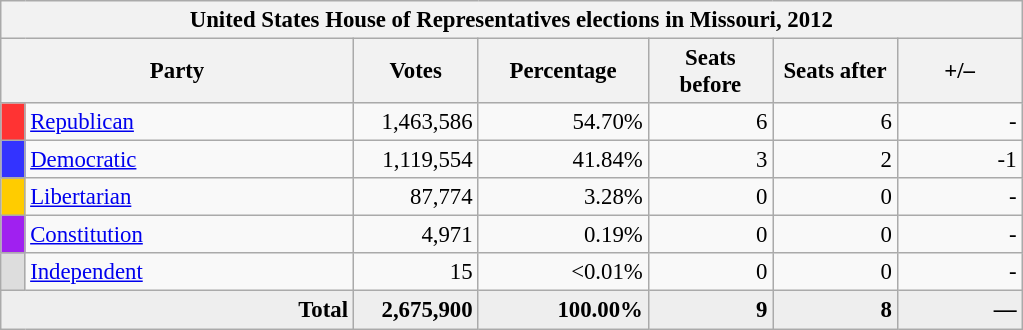<table class="wikitable" style="font-size: 95%;">
<tr>
<th colspan="7">United States House of Representatives elections in Missouri, 2012</th>
</tr>
<tr>
<th colspan="2" style="width: 15em">Party</th>
<th style="width: 5em">Votes</th>
<th style="width: 7em">Percentage</th>
<th style="width: 5em">Seats before</th>
<th style="width: 5em">Seats after</th>
<th style="width: 5em">+/–</th>
</tr>
<tr>
<th style="background-color:#FF3333; width: 3px"></th>
<td style="width: 130px"><a href='#'>Republican</a></td>
<td align="right">1,463,586</td>
<td align="right">54.70%</td>
<td align="right">6</td>
<td align="right">6</td>
<td align="right">-</td>
</tr>
<tr>
<th style="background-color:#3333FF; width: 3px"></th>
<td style="width: 130px"><a href='#'>Democratic</a></td>
<td align="right">1,119,554</td>
<td align="right">41.84%</td>
<td align="right">3</td>
<td align="right">2</td>
<td align="right">-1</td>
</tr>
<tr>
<th style="background-color:#FFCC00; width: 3px"></th>
<td style="width: 130px"><a href='#'>Libertarian</a></td>
<td align="right">87,774</td>
<td align="right">3.28%</td>
<td align="right">0</td>
<td align="right">0</td>
<td align="right">-</td>
</tr>
<tr>
<th style="background-color:#A020F0; width: 3px"></th>
<td style="width: 130px"><a href='#'>Constitution</a></td>
<td align="right">4,971</td>
<td align="right">0.19%</td>
<td align="right">0</td>
<td align="right">0</td>
<td align="right">-</td>
</tr>
<tr>
<th style="background-color:#DDDDDD; width: 3px"></th>
<td style="width: 130px"><a href='#'>Independent</a></td>
<td align="right">15</td>
<td align="right"><0.01%</td>
<td align="right">0</td>
<td align="right">0</td>
<td align="right">-</td>
</tr>
<tr bgcolor="#EEEEEE">
<td colspan="2" align="right"><strong>Total</strong></td>
<td align="right"><strong>2,675,900</strong></td>
<td align="right"><strong>100.00%</strong></td>
<td align="right"><strong>9</strong></td>
<td align="right"><strong>8</strong></td>
<td align="right"><strong>—</strong></td>
</tr>
</table>
